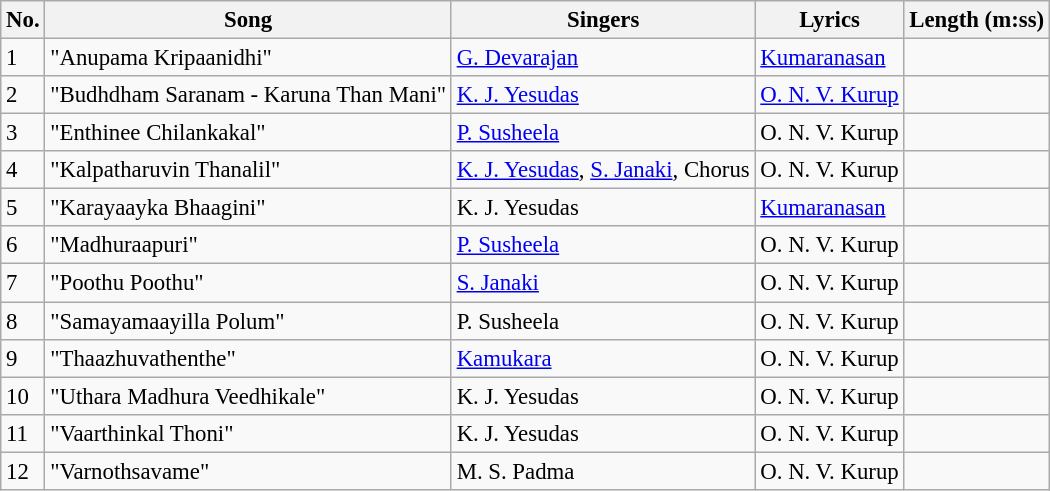<table class="wikitable" style="font-size:95%;">
<tr>
<th>No.</th>
<th>Song</th>
<th>Singers</th>
<th>Lyrics</th>
<th>Length (m:ss)</th>
</tr>
<tr>
<td>1</td>
<td>"Anupama Kripaanidhi"</td>
<td><a href='#'>G. Devarajan</a></td>
<td><a href='#'>Kumaranasan</a></td>
<td></td>
</tr>
<tr>
<td>2</td>
<td>"Budhdham Saranam - Karuna Than Mani"</td>
<td><a href='#'>K. J. Yesudas</a></td>
<td><a href='#'>O. N. V. Kurup</a></td>
<td></td>
</tr>
<tr>
<td>3</td>
<td>"Enthinee Chilankakal"</td>
<td><a href='#'>P. Susheela</a></td>
<td>O. N. V. Kurup</td>
<td></td>
</tr>
<tr>
<td>4</td>
<td>"Kalpatharuvin Thanalil"</td>
<td><a href='#'>K. J. Yesudas</a>, <a href='#'>S. Janaki</a>, Chorus</td>
<td>O. N. V. Kurup</td>
<td></td>
</tr>
<tr>
<td>5</td>
<td>"Karayaayka Bhaagini"</td>
<td>K. J. Yesudas</td>
<td><a href='#'>Kumaranasan</a></td>
<td></td>
</tr>
<tr>
<td>6</td>
<td>"Madhuraapuri"</td>
<td><a href='#'>P. Susheela</a></td>
<td>O. N. V. Kurup</td>
<td></td>
</tr>
<tr>
<td>7</td>
<td>"Poothu Poothu"</td>
<td><a href='#'>S. Janaki</a></td>
<td>O. N. V. Kurup</td>
<td></td>
</tr>
<tr>
<td>8</td>
<td>"Samayamaayilla Polum"</td>
<td>P. Susheela</td>
<td>O. N. V. Kurup</td>
<td></td>
</tr>
<tr>
<td>9</td>
<td>"Thaazhuvathenthe"</td>
<td><a href='#'>Kamukara</a></td>
<td>O. N. V. Kurup</td>
<td></td>
</tr>
<tr>
<td>10</td>
<td>"Uthara Madhura Veedhikale"</td>
<td>K. J. Yesudas</td>
<td>O. N. V. Kurup</td>
<td></td>
</tr>
<tr>
<td>11</td>
<td>"Vaarthinkal Thoni"</td>
<td>K. J. Yesudas</td>
<td>O. N. V. Kurup</td>
<td></td>
</tr>
<tr>
<td>12</td>
<td>"Varnothsavame"</td>
<td>M. S. Padma</td>
<td>O. N. V. Kurup</td>
<td></td>
</tr>
</table>
